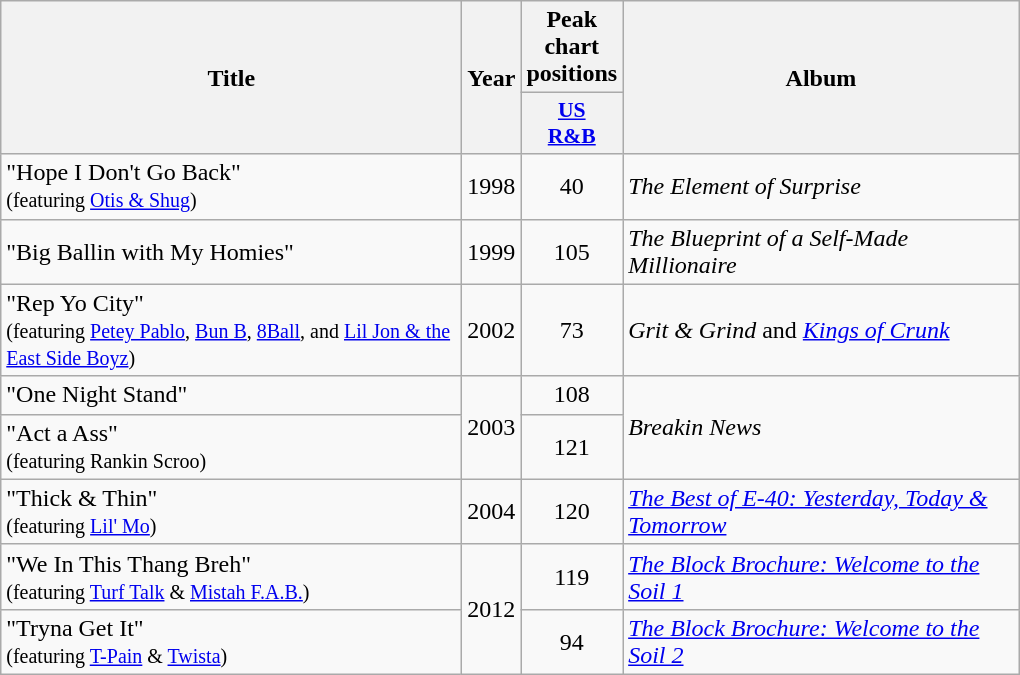<table class="wikitable">
<tr>
<th style="width:300px;" rowspan="2">Title</th>
<th style="width:28px;" rowspan="2">Year</th>
<th>Peak chart positions</th>
<th style="width:257px;" rowspan="2">Album</th>
</tr>
<tr>
<th style="width:3em;font-size:90%;"><a href='#'>US<br>R&B</a></th>
</tr>
<tr>
<td align="left">"Hope I Don't Go Back"<br><small>(featuring <a href='#'>Otis & Shug</a>)</small></td>
<td style="text-align:center;">1998</td>
<td style="text-align:center;">40</td>
<td align="left"><em>The Element of Surprise</em></td>
</tr>
<tr>
<td align="left">"Big Ballin with My Homies"</td>
<td style="text-align:center;">1999</td>
<td style="text-align:center;">105</td>
<td align="left"><em>The Blueprint of a Self-Made Millionaire</em></td>
</tr>
<tr>
<td align="left">"Rep Yo City"<br><small>(featuring <a href='#'>Petey Pablo</a>, <a href='#'>Bun B</a>, <a href='#'>8Ball</a>, and <a href='#'>Lil Jon & the East Side Boyz</a>)</small></td>
<td style="text-align:center;">2002</td>
<td style="text-align:center;">73</td>
<td align="left"><em>Grit & Grind</em> and <em><a href='#'>Kings of Crunk</a></em></td>
</tr>
<tr>
<td align=left>"One Night Stand"</td>
<td style="text-align:center;" rowspan="2">2003</td>
<td style="text-align:center;">108</td>
<td style="text-align:left;" rowspan="2"><em>Breakin News</em></td>
</tr>
<tr>
<td align=left>"Act a Ass"<br><small>(featuring Rankin Scroo)</small></td>
<td style="text-align:center;">121</td>
</tr>
<tr>
<td align=left>"Thick & Thin"<br><small>(featuring <a href='#'>Lil' Mo</a>)</small></td>
<td align=center>2004</td>
<td style="text-align:center;">120</td>
<td align=left><em><a href='#'>The Best of E-40: Yesterday, Today & Tomorrow</a></em></td>
</tr>
<tr>
<td align=left>"We In This Thang Breh"<br><small>(featuring <a href='#'>Turf Talk</a> & <a href='#'>Mistah F.A.B.</a>)</small></td>
<td style="text-align:center;" rowspan="2">2012</td>
<td style="text-align:center;">119</td>
<td align=left><em><a href='#'>The Block Brochure: Welcome to the Soil 1</a></em></td>
</tr>
<tr>
<td align=left>"Tryna Get It"<br><small>(featuring <a href='#'>T-Pain</a> & <a href='#'>Twista</a>)</small></td>
<td style="text-align:center;">94</td>
<td align=left><em><a href='#'>The Block Brochure: Welcome to the Soil 2</a></em></td>
</tr>
</table>
